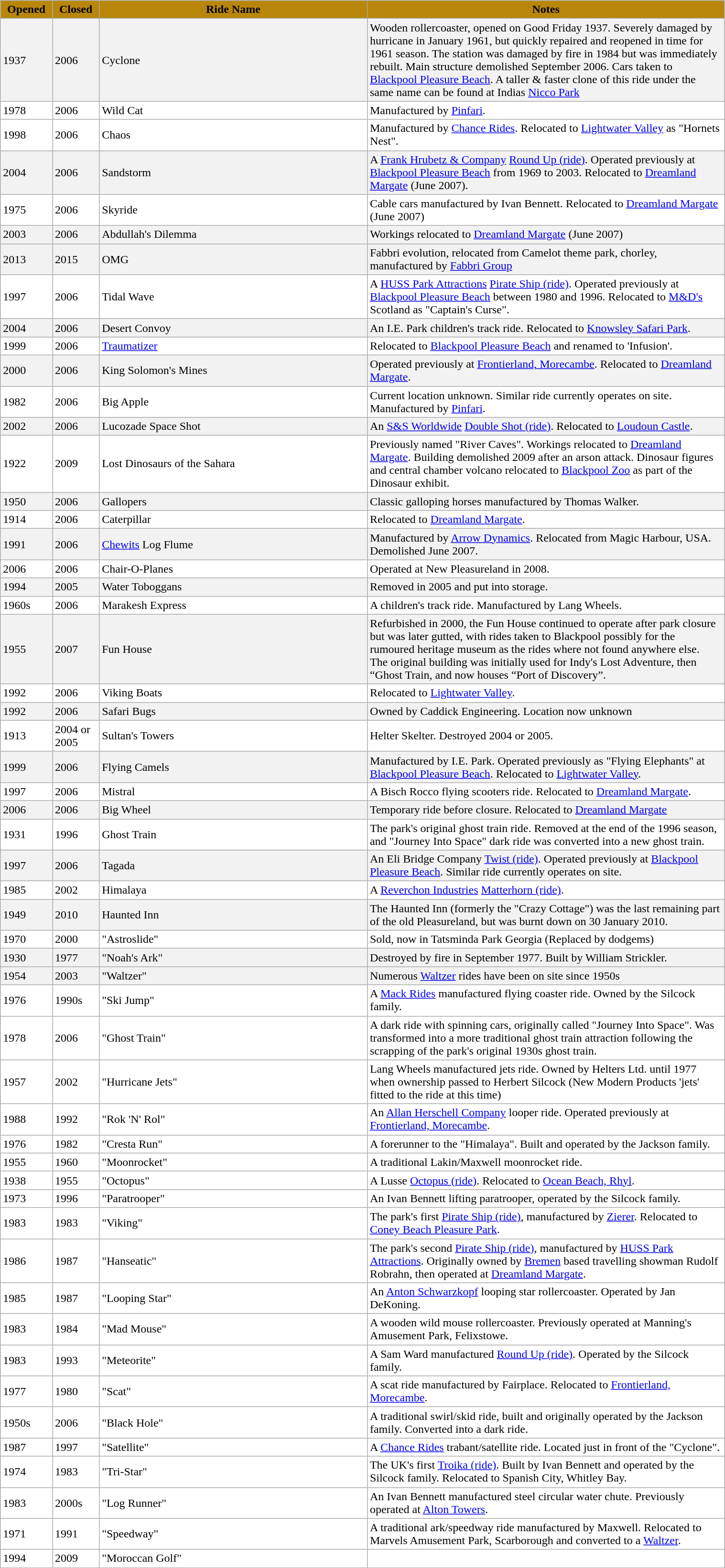<table class="wikitable" style="width:80%; background:#fff;">
<tr>
<th style="background:#b8860b; width:5%;">Opened</th>
<th style="background:#b8860b; width:5%;">Closed</th>
<th style="background:#b8860b; width:30%;">Ride Name</th>
<th style="background:#b8860b; width:40%;">Notes</th>
</tr>
<tr style="background:#f2f2f2;" |>
<td>1937</td>
<td>2006</td>
<td>Cyclone</td>
<td>Wooden rollercoaster, opened on Good Friday 1937. Severely damaged by hurricane in January 1961, but quickly repaired and reopened in time for 1961 season. The station was damaged by fire in 1984 but was immediately rebuilt. Main structure demolished September 2006. Cars taken to <a href='#'>Blackpool Pleasure Beach</a>. A taller & faster clone of this ride under the same name can be found at Indias <a href='#'>Nicco Park</a></td>
</tr>
<tr style="background:#fff;" |>
<td>1978</td>
<td>2006</td>
<td>Wild Cat</td>
<td>Manufactured by <a href='#'>Pinfari</a>.</td>
</tr>
<tr style="background:#fff;" |>
<td>1998</td>
<td>2006</td>
<td>Chaos</td>
<td>Manufactured by <a href='#'>Chance Rides</a>. Relocated to <a href='#'>Lightwater Valley</a> as "Hornets Nest".</td>
</tr>
<tr style="background:#f2f2f2;" |>
<td>2004</td>
<td>2006</td>
<td>Sandstorm</td>
<td>A <a href='#'>Frank Hrubetz & Company</a> <a href='#'>Round Up (ride)</a>. Operated previously at <a href='#'>Blackpool Pleasure Beach</a> from 1969 to 2003. Relocated to <a href='#'>Dreamland Margate</a> (June 2007).</td>
</tr>
<tr style="background:#fff;" |>
<td>1975</td>
<td>2006</td>
<td>Skyride</td>
<td>Cable cars manufactured by Ivan Bennett. Relocated to <a href='#'>Dreamland Margate</a> (June 2007)</td>
</tr>
<tr style="background:#f2f2f2;" |>
<td>2003</td>
<td>2006</td>
<td>Abdullah's Dilemma</td>
<td>Workings relocated to <a href='#'>Dreamland Margate</a> (June 2007)</td>
</tr>
<tr style="background:#f2f2f2;" |>
<td>2013</td>
<td>2015</td>
<td>OMG</td>
<td>Fabbri evolution, relocated from Camelot theme park, chorley, manufactured by <a href='#'>Fabbri Group</a></td>
</tr>
<tr style="background:#fff;" |>
<td>1997</td>
<td>2006</td>
<td>Tidal Wave</td>
<td>A <a href='#'>HUSS Park Attractions</a> <a href='#'>Pirate Ship (ride)</a>. Operated previously at <a href='#'>Blackpool Pleasure Beach</a> between 1980 and 1996. Relocated to <a href='#'>M&D's</a> Scotland as "Captain's Curse".</td>
</tr>
<tr style="background:#f2f2f2;" |>
<td>2004</td>
<td>2006</td>
<td>Desert Convoy</td>
<td>An I.E. Park children's track ride. Relocated to <a href='#'>Knowsley Safari Park</a>.</td>
</tr>
<tr style="background:#fff;" |>
<td>1999</td>
<td>2006</td>
<td><a href='#'>Traumatizer</a></td>
<td>Relocated to <a href='#'>Blackpool Pleasure Beach</a> and renamed to 'Infusion'.</td>
</tr>
<tr style="background:#f2f2f2;" |>
<td>2000</td>
<td>2006</td>
<td>King Solomon's Mines</td>
<td>Operated previously at <a href='#'>Frontierland, Morecambe</a>. Relocated to <a href='#'>Dreamland Margate</a>.</td>
</tr>
<tr style="background:#fff;" |>
<td>1982</td>
<td>2006</td>
<td>Big Apple</td>
<td>Current location unknown. Similar ride currently operates on site. Manufactured by <a href='#'>Pinfari</a>.</td>
</tr>
<tr style="background:#f2f2f2;" |>
<td>2002</td>
<td>2006</td>
<td>Lucozade Space Shot</td>
<td>An <a href='#'>S&S Worldwide</a> <a href='#'>Double Shot (ride)</a>. Relocated to <a href='#'>Loudoun Castle</a>.</td>
</tr>
<tr style="background:#fff;" |>
<td>1922</td>
<td>2009</td>
<td>Lost Dinosaurs of the Sahara</td>
<td>Previously named "River Caves". Workings relocated to <a href='#'>Dreamland Margate</a>. Building demolished 2009 after an arson attack. Dinosaur figures and central chamber volcano relocated to <a href='#'>Blackpool Zoo</a> as part of the Dinosaur exhibit.</td>
</tr>
<tr style="background:#f2f2f2;" |>
<td>1950</td>
<td>2006</td>
<td>Gallopers</td>
<td>Classic galloping horses manufactured by Thomas Walker.</td>
</tr>
<tr style="background:#fff;" |>
<td>1914</td>
<td>2006</td>
<td>Caterpillar</td>
<td>Relocated to <a href='#'>Dreamland Margate</a>.</td>
</tr>
<tr style="background:#f2f2f2;" |>
<td>1991</td>
<td>2006</td>
<td><a href='#'>Chewits</a> Log Flume</td>
<td>Manufactured by <a href='#'>Arrow Dynamics</a>. Relocated from Magic Harbour, USA. Demolished June 2007.</td>
</tr>
<tr style="background:#fff;" |>
<td>2006</td>
<td>2006</td>
<td>Chair-O-Planes</td>
<td>Operated at New Pleasureland in 2008.</td>
</tr>
<tr style="background:#f2f2f2;" |>
<td>1994</td>
<td>2005</td>
<td>Water Toboggans</td>
<td>Removed in 2005 and put into storage.</td>
</tr>
<tr style="background:#fff;" |>
<td>1960s</td>
<td>2006</td>
<td>Marakesh Express</td>
<td>A children's track ride. Manufactured by Lang Wheels.</td>
</tr>
<tr style="background:#f2f2f2;" |>
<td>1955</td>
<td>2007</td>
<td>Fun House</td>
<td>Refurbished in 2000, the Fun House continued to operate after park closure but was later gutted, with rides taken to Blackpool possibly for the rumoured heritage museum as the rides where not found anywhere else.<br>The original building was initially used for Indy's Lost Adventure, then “Ghost Train, and now houses “Port of Discovery”.</td>
</tr>
<tr style="background:#fff;" |>
<td>1992</td>
<td>2006</td>
<td>Viking Boats</td>
<td>Relocated to <a href='#'>Lightwater Valley</a>.</td>
</tr>
<tr style="background:#f2f2f2;" |>
<td>1992</td>
<td>2006</td>
<td>Safari Bugs</td>
<td>Owned by Caddick Engineering. Location now unknown</td>
</tr>
<tr style="background:#fff;" |>
<td>1913</td>
<td>2004 or 2005</td>
<td>Sultan's Towers</td>
<td>Helter Skelter. Destroyed 2004 or 2005.</td>
</tr>
<tr style="background:#f2f2f2;" |>
<td>1999</td>
<td>2006</td>
<td>Flying Camels</td>
<td>Manufactured by I.E. Park. Operated previously as "Flying Elephants" at <a href='#'>Blackpool Pleasure Beach</a>. Relocated to <a href='#'>Lightwater Valley</a>.</td>
</tr>
<tr style="background:#fff;" |>
<td>1997</td>
<td>2006</td>
<td>Mistral</td>
<td>A Bisch Rocco flying scooters ride. Relocated to <a href='#'>Dreamland Margate</a>.</td>
</tr>
<tr style="background:#f2f2f2;" |>
<td>2006</td>
<td>2006</td>
<td>Big Wheel</td>
<td>Temporary ride before closure. Relocated to <a href='#'>Dreamland Margate</a></td>
</tr>
<tr style="background:#fff;" |>
<td>1931</td>
<td>1996</td>
<td>Ghost Train</td>
<td>The park's original ghost train ride. Removed at the end of the 1996 season, and "Journey Into Space" dark ride was converted into a new ghost train.</td>
</tr>
<tr style="background:#f2f2f2;" |>
<td>1997</td>
<td>2006</td>
<td>Tagada</td>
<td>An Eli Bridge Company <a href='#'>Twist (ride)</a>. Operated previously at <a href='#'>Blackpool Pleasure Beach</a>. Similar ride currently operates on site.</td>
</tr>
<tr style="background:#fff;" |>
<td>1985</td>
<td>2002</td>
<td>Himalaya</td>
<td>A <a href='#'>Reverchon Industries</a> <a href='#'>Matterhorn (ride)</a>.</td>
</tr>
<tr style="background:#f2f2f2;" |>
<td>1949</td>
<td>2010</td>
<td>Haunted Inn</td>
<td>The Haunted Inn (formerly the "Crazy Cottage") was the last remaining part of the old Pleasureland, but was burnt down on 30 January 2010.</td>
</tr>
<tr style="background:#fff;"|>
<td>1970</td>
<td>2000</td>
<td>"Astroslide"</td>
<td>Sold, now in Tatsminda Park Georgia (Replaced by dodgems)</td>
</tr>
<tr style="background:#f2f2f2;"|>
<td>1930</td>
<td>1977</td>
<td>"Noah's Ark"</td>
<td>Destroyed by fire in September 1977. Built by William Strickler.</td>
</tr>
<tr style="background:#f2f2f2;"|>
<td>1954</td>
<td>2003</td>
<td>"Waltzer"</td>
<td>Numerous <a href='#'>Waltzer</a> rides have been on site since 1950s</td>
</tr>
<tr style="background:#fff;"|>
<td>1976</td>
<td>1990s</td>
<td>"Ski Jump"</td>
<td>A <a href='#'>Mack Rides</a> manufactured flying coaster ride. Owned by the Silcock family.</td>
</tr>
<tr style="background:#fff;"|>
<td>1978</td>
<td>2006</td>
<td>"Ghost Train"</td>
<td>A dark ride with spinning cars, originally called "Journey Into Space". Was transformed into a more traditional ghost train attraction following the scrapping of the park's original 1930s ghost train.</td>
</tr>
<tr style="background:#fff;"|>
<td>1957</td>
<td>2002</td>
<td>"Hurricane Jets"</td>
<td>Lang Wheels manufactured jets ride. Owned by Helters Ltd. until 1977 when ownership passed to Herbert Silcock (New Modern Products 'jets' fitted to the ride at this time)</td>
</tr>
<tr style="background:#fff;"|>
<td>1988</td>
<td>1992</td>
<td>"Rok 'N' Rol"</td>
<td>An <a href='#'>Allan Herschell Company</a> looper ride. Operated previously at <a href='#'>Frontierland, Morecambe</a>.</td>
</tr>
<tr style="background:#fff;"|>
<td>1976</td>
<td>1982</td>
<td>"Cresta Run"</td>
<td>A forerunner to the "Himalaya". Built and operated by the Jackson family.</td>
</tr>
<tr style="background:#fff;"|>
<td>1955</td>
<td>1960</td>
<td>"Moonrocket"</td>
<td>A traditional Lakin/Maxwell moonrocket ride.</td>
</tr>
<tr style="background:#fff;"|>
<td>1938</td>
<td>1955</td>
<td>"Octopus"</td>
<td>A Lusse <a href='#'>Octopus (ride)</a>. Relocated to <a href='#'>Ocean Beach, Rhyl</a>.</td>
</tr>
<tr style="background:#fff;"|>
<td>1973</td>
<td>1996</td>
<td>"Paratrooper"</td>
<td>An Ivan Bennett lifting paratrooper, operated by the Silcock family.</td>
</tr>
<tr style="background:#fff;"|>
<td>1983</td>
<td>1983</td>
<td>"Viking"</td>
<td>The park's first <a href='#'>Pirate Ship (ride)</a>, manufactured by <a href='#'>Zierer</a>. Relocated to <a href='#'>Coney Beach Pleasure Park</a>.</td>
</tr>
<tr style="background:#fff;"|>
<td>1986</td>
<td>1987</td>
<td>"Hanseatic"</td>
<td>The park's second <a href='#'>Pirate Ship (ride)</a>, manufactured by <a href='#'>HUSS Park Attractions</a>. Originally owned by <a href='#'>Bremen</a> based travelling showman Rudolf Robrahn, then operated at <a href='#'>Dreamland Margate</a>.</td>
</tr>
<tr style="background:#fff;"|>
<td>1985</td>
<td>1987</td>
<td>"Looping Star"</td>
<td>An <a href='#'>Anton Schwarzkopf</a> looping star rollercoaster. Operated by Jan DeKoning.</td>
</tr>
<tr style="background:#fff;"|>
<td>1983</td>
<td>1984</td>
<td>"Mad Mouse"</td>
<td>A wooden wild mouse rollercoaster. Previously operated at Manning's Amusement Park, Felixstowe.</td>
</tr>
<tr style="background:#fff;"|>
<td>1983</td>
<td>1993</td>
<td>"Meteorite"</td>
<td>A Sam Ward manufactured <a href='#'>Round Up (ride)</a>. Operated by the Silcock family.</td>
</tr>
<tr style="background:#fff;"|>
<td>1977</td>
<td>1980</td>
<td>"Scat"</td>
<td>A scat ride manufactured by Fairplace. Relocated to <a href='#'>Frontierland, Morecambe</a>.</td>
</tr>
<tr style="background:#fff;"|>
<td>1950s</td>
<td>2006</td>
<td>"Black Hole"</td>
<td>A traditional swirl/skid ride, built and originally operated by the Jackson family. Converted into a dark ride.</td>
</tr>
<tr style="background:#fff;"|>
<td>1987</td>
<td>1997</td>
<td>"Satellite"</td>
<td>A <a href='#'>Chance Rides</a> trabant/satellite ride. Located just in front of the "Cyclone".</td>
</tr>
<tr style="background:#fff;"|>
<td>1974</td>
<td>1983</td>
<td>"Tri-Star"</td>
<td>The UK's first <a href='#'>Troika (ride)</a>. Built by Ivan Bennett and operated by the Silcock family. Relocated to Spanish City, Whitley Bay.</td>
</tr>
<tr style="background:#fff;"|>
<td>1983</td>
<td>2000s</td>
<td>"Log Runner"</td>
<td>An Ivan Bennett manufactured steel circular water chute. Previously operated at <a href='#'>Alton Towers</a>.</td>
</tr>
<tr style="background:#fff;"|>
<td>1971</td>
<td>1991</td>
<td>"Speedway"</td>
<td>A traditional ark/speedway ride manufactured by Maxwell. Relocated to Marvels Amusement Park, Scarborough and converted to a <a href='#'>Waltzer</a>.</td>
</tr>
<tr style="background:#fff;"|>
<td>1994</td>
<td>2009</td>
<td>"Moroccan Golf"</td>
<td></td>
</tr>
</table>
